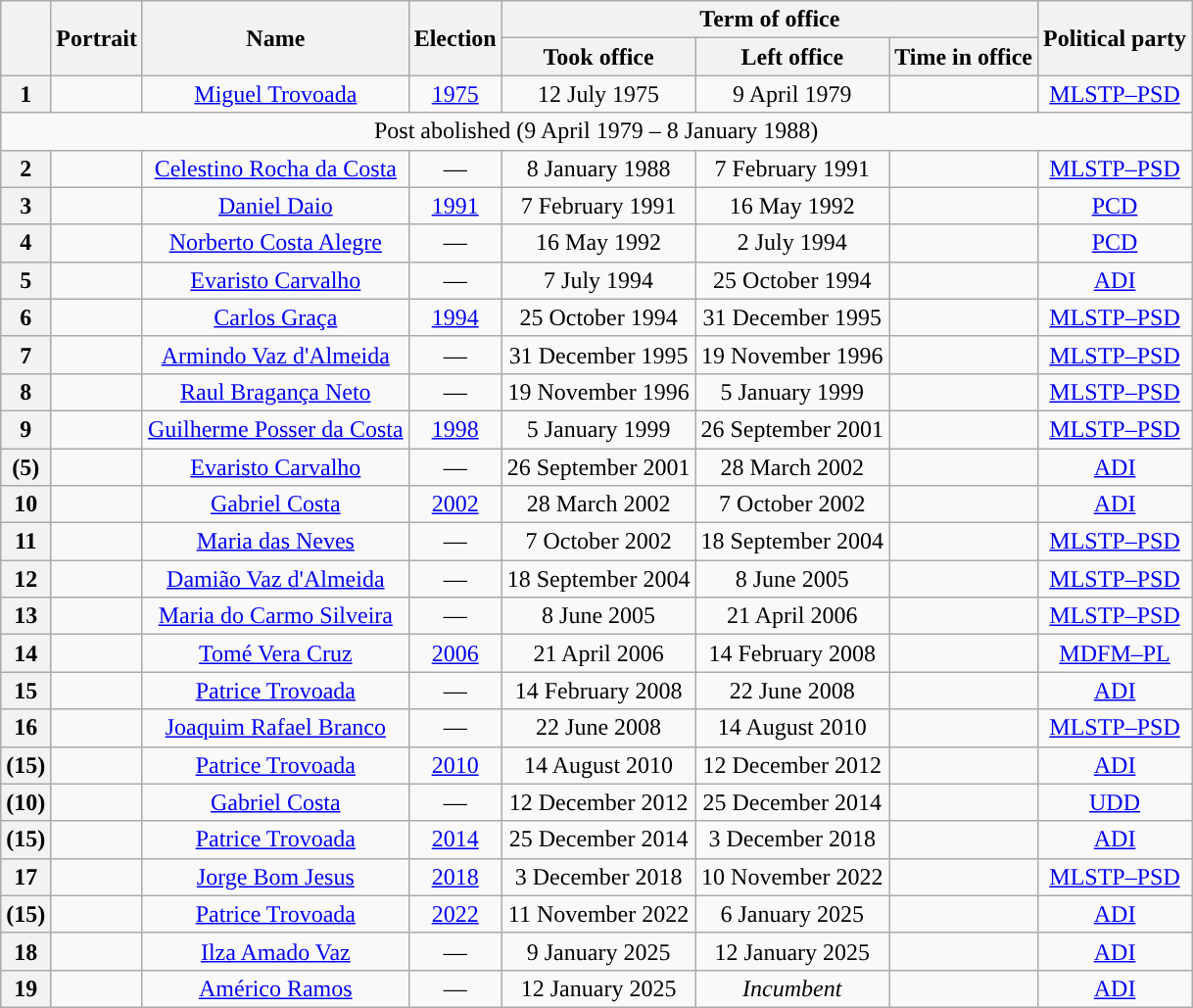<table class="wikitable" style="text-align:center">
<tr>
<th rowspan="2"></th>
<th rowspan="2">Portrait</th>
<th rowspan="2">Name<br></th>
<th rowspan="2">Election</th>
<th colspan="3">Term of office</th>
<th rowspan="2">Political party</th>
</tr>
<tr>
<th>Took office</th>
<th>Left office</th>
<th>Time in office</th>
</tr>
<tr>
<th style="background-color:">1</th>
<td></td>
<td><a href='#'>Miguel Trovoada</a><br></td>
<td><a href='#'>1975</a></td>
<td>12 July 1975</td>
<td>9 April 1979</td>
<td></td>
<td><a href='#'>MLSTP–PSD</a></td>
</tr>
<tr>
<td colspan="8">Post abolished (9 April 1979 – 8 January 1988)</td>
</tr>
<tr>
<th style="background-color:">2</th>
<td></td>
<td><a href='#'>Celestino Rocha da Costa</a><br></td>
<td>—</td>
<td>8 January 1988</td>
<td>7 February 1991</td>
<td></td>
<td><a href='#'>MLSTP–PSD</a></td>
</tr>
<tr>
<th style="background-color:">3</th>
<td></td>
<td><a href='#'>Daniel Daio</a><br></td>
<td><a href='#'>1991</a></td>
<td>7 February 1991</td>
<td>16 May 1992</td>
<td></td>
<td><a href='#'>PCD</a></td>
</tr>
<tr>
<th style="background-color:">4</th>
<td></td>
<td><a href='#'>Norberto Costa Alegre</a><br></td>
<td>—</td>
<td>16 May 1992</td>
<td>2 July 1994</td>
<td></td>
<td><a href='#'>PCD</a></td>
</tr>
<tr>
<th style="background-color:">5</th>
<td></td>
<td><a href='#'>Evaristo Carvalho</a><br></td>
<td>—</td>
<td>7 July 1994</td>
<td>25 October 1994</td>
<td></td>
<td><a href='#'>ADI</a></td>
</tr>
<tr>
<th style="background-color:">6</th>
<td></td>
<td><a href='#'>Carlos Graça</a><br></td>
<td><a href='#'>1994</a></td>
<td>25 October 1994</td>
<td>31 December 1995</td>
<td></td>
<td><a href='#'>MLSTP–PSD</a></td>
</tr>
<tr>
<th style="background-color:">7</th>
<td></td>
<td><a href='#'>Armindo Vaz d'Almeida</a><br></td>
<td>—</td>
<td>31 December 1995</td>
<td>19 November 1996</td>
<td></td>
<td><a href='#'>MLSTP–PSD</a></td>
</tr>
<tr>
<th style="background-color:">8</th>
<td></td>
<td><a href='#'>Raul Bragança Neto</a><br></td>
<td>—</td>
<td>19 November 1996</td>
<td>5 January 1999</td>
<td></td>
<td><a href='#'>MLSTP–PSD</a></td>
</tr>
<tr>
<th style="background-color:">9</th>
<td></td>
<td><a href='#'>Guilherme Posser da Costa</a><br></td>
<td><a href='#'>1998</a></td>
<td>5 January 1999</td>
<td>26 September 2001</td>
<td></td>
<td><a href='#'>MLSTP–PSD</a></td>
</tr>
<tr>
<th style="background-color:">(5)</th>
<td></td>
<td><a href='#'>Evaristo Carvalho</a><br></td>
<td>—</td>
<td>26 September 2001</td>
<td>28 March 2002</td>
<td></td>
<td><a href='#'>ADI</a></td>
</tr>
<tr>
<th style="background-color:">10</th>
<td></td>
<td><a href='#'>Gabriel Costa</a><br></td>
<td><a href='#'>2002</a></td>
<td>28 March 2002</td>
<td>7 October 2002</td>
<td></td>
<td><a href='#'>ADI</a></td>
</tr>
<tr>
<th style="background-color:">11</th>
<td></td>
<td><a href='#'>Maria das Neves</a><br></td>
<td>—</td>
<td>7 October 2002</td>
<td>18 September 2004</td>
<td></td>
<td><a href='#'>MLSTP–PSD</a></td>
</tr>
<tr>
<th style="background-color:">12</th>
<td></td>
<td><a href='#'>Damião Vaz d'Almeida</a><br></td>
<td>—</td>
<td>18 September 2004</td>
<td>8 June 2005</td>
<td></td>
<td><a href='#'>MLSTP–PSD</a></td>
</tr>
<tr>
<th style="background-color:">13</th>
<td></td>
<td><a href='#'>Maria do Carmo Silveira</a><br></td>
<td>—</td>
<td>8 June 2005</td>
<td>21 April 2006</td>
<td></td>
<td><a href='#'>MLSTP–PSD</a></td>
</tr>
<tr>
<th style="background-color:">14</th>
<td></td>
<td><a href='#'>Tomé Vera Cruz</a><br></td>
<td><a href='#'>2006</a></td>
<td>21 April 2006</td>
<td>14 February 2008</td>
<td></td>
<td><a href='#'>MDFM–PL</a></td>
</tr>
<tr>
<th style="background-color:">15</th>
<td></td>
<td><a href='#'>Patrice Trovoada</a><br></td>
<td>—</td>
<td>14 February 2008</td>
<td>22 June 2008</td>
<td></td>
<td><a href='#'>ADI</a></td>
</tr>
<tr>
<th style="background-color:">16</th>
<td></td>
<td><a href='#'>Joaquim Rafael Branco</a><br></td>
<td>—</td>
<td>22 June 2008</td>
<td>14 August 2010</td>
<td></td>
<td><a href='#'>MLSTP–PSD</a></td>
</tr>
<tr>
<th style="background-color:">(15)</th>
<td></td>
<td><a href='#'>Patrice Trovoada</a><br></td>
<td><a href='#'>2010</a></td>
<td>14 August 2010</td>
<td>12 December 2012</td>
<td></td>
<td><a href='#'>ADI</a></td>
</tr>
<tr>
<th style="background-color:">(10)</th>
<td></td>
<td><a href='#'>Gabriel Costa</a><br></td>
<td>—</td>
<td>12 December 2012</td>
<td>25 December 2014</td>
<td></td>
<td><a href='#'>UDD</a></td>
</tr>
<tr>
<th style="background-color:">(15)</th>
<td></td>
<td><a href='#'>Patrice Trovoada</a><br></td>
<td><a href='#'>2014</a></td>
<td>25 December 2014</td>
<td>3 December 2018</td>
<td></td>
<td><a href='#'>ADI</a></td>
</tr>
<tr>
<th style="background-color:">17</th>
<td></td>
<td><a href='#'>Jorge Bom Jesus</a><br></td>
<td><a href='#'>2018</a></td>
<td>3 December 2018</td>
<td>10 November 2022</td>
<td></td>
<td><a href='#'>MLSTP–PSD</a></td>
</tr>
<tr>
<th style="background-color:">(15)</th>
<td></td>
<td><a href='#'>Patrice Trovoada</a><br></td>
<td><a href='#'>2022</a></td>
<td>11 November 2022</td>
<td>6 January 2025</td>
<td></td>
<td><a href='#'>ADI</a></td>
</tr>
<tr>
<th style="background-color:">18</th>
<td></td>
<td><a href='#'>Ilza Amado Vaz</a><br></td>
<td>—</td>
<td>9 January 2025</td>
<td>12 January 2025</td>
<td></td>
<td><a href='#'>ADI</a></td>
</tr>
<tr>
<th style="background-color:">19</th>
<td></td>
<td><a href='#'>Américo Ramos</a><br></td>
<td>—</td>
<td>12 January 2025</td>
<td><em>Incumbent</em></td>
<td></td>
<td><a href='#'>ADI</a></td>
</tr>
</table>
